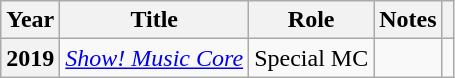<table class="wikitable plainrowheaders">
<tr>
<th scope="col">Year</th>
<th scope="col">Title</th>
<th scope="col">Role</th>
<th scope="col">Notes</th>
<th scope="col"></th>
</tr>
<tr>
<th scope="row">2019</th>
<td><em><a href='#'>Show! Music Core</a></em></td>
<td>Special MC</td>
<td></td>
<td style="text-align:center"></td>
</tr>
</table>
